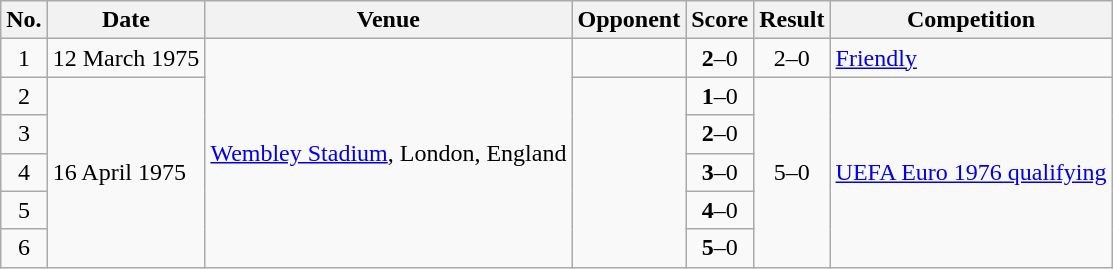<table class="wikitable sortable">
<tr>
<th scope="col">No.</th>
<th scope="col">Date</th>
<th scope="col">Venue</th>
<th scope="col">Opponent</th>
<th scope="col">Score</th>
<th scope="col">Result</th>
<th scope="col">Competition</th>
</tr>
<tr>
<td align="center">1</td>
<td>12 March 1975</td>
<td rowspan="6"><a href='#'>Wembley Stadium</a>, London, England</td>
<td></td>
<td align="center"><strong>2</strong>–0</td>
<td align="center">2–0</td>
<td><a href='#'>Friendly</a></td>
</tr>
<tr>
<td align="center">2</td>
<td rowspan="5">16 April 1975</td>
<td rowspan="5"></td>
<td align="center"><strong>1</strong>–0</td>
<td rowspan="5" style="text-align:center">5–0</td>
<td rowspan="5"><a href='#'>UEFA Euro 1976 qualifying</a></td>
</tr>
<tr>
<td align="center">3</td>
<td align="center"><strong>2</strong>–0</td>
</tr>
<tr>
<td align="center">4</td>
<td align="center"><strong>3</strong>–0</td>
</tr>
<tr>
<td align="center">5</td>
<td align="center"><strong>4</strong>–0</td>
</tr>
<tr>
<td align="center">6</td>
<td align="center"><strong>5</strong>–0</td>
</tr>
</table>
